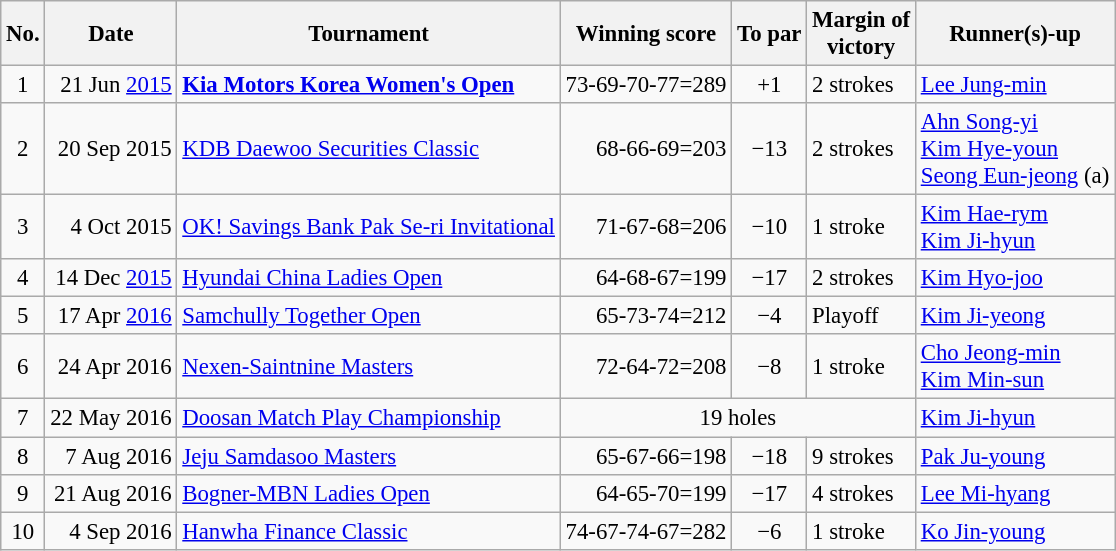<table class="wikitable" style="font-size:95%;">
<tr>
<th>No.</th>
<th>Date</th>
<th>Tournament</th>
<th>Winning score</th>
<th>To par</th>
<th>Margin of<br>victory</th>
<th>Runner(s)-up</th>
</tr>
<tr>
<td align=center>1</td>
<td align=right>21 Jun <a href='#'>2015</a></td>
<td><strong><a href='#'>Kia Motors Korea Women's Open</a></strong></td>
<td align=right>73-69-70-77=289</td>
<td align=center>+1</td>
<td>2 strokes</td>
<td> <a href='#'>Lee Jung-min</a></td>
</tr>
<tr>
<td align=center>2</td>
<td align=right>20 Sep 2015</td>
<td><a href='#'>KDB Daewoo Securities Classic</a></td>
<td align=right>68-66-69=203</td>
<td align=center>−13</td>
<td>2 strokes</td>
<td> <a href='#'>Ahn Song-yi</a> <br>  <a href='#'>Kim Hye-youn</a> <br>  <a href='#'>Seong Eun-jeong</a> (a)</td>
</tr>
<tr>
<td align=center>3</td>
<td align=right>4 Oct 2015</td>
<td><a href='#'>OK! Savings Bank Pak Se-ri Invitational</a></td>
<td align=right>71-67-68=206</td>
<td align=center>−10</td>
<td>1 stroke</td>
<td> <a href='#'>Kim Hae-rym</a> <br>  <a href='#'>Kim Ji-hyun</a></td>
</tr>
<tr>
<td align=center>4</td>
<td align=right>14 Dec <a href='#'>2015</a></td>
<td><a href='#'>Hyundai China Ladies Open</a></td>
<td align=right>64-68-67=199</td>
<td align=center>−17</td>
<td>2 strokes</td>
<td> <a href='#'>Kim Hyo-joo</a></td>
</tr>
<tr>
<td align=center>5</td>
<td align=right>17 Apr <a href='#'>2016</a></td>
<td><a href='#'>Samchully Together Open</a></td>
<td align=right>65-73-74=212</td>
<td align=center>−4</td>
<td>Playoff</td>
<td> <a href='#'>Kim Ji-yeong</a></td>
</tr>
<tr>
<td align=center>6</td>
<td align=right>24 Apr 2016</td>
<td><a href='#'>Nexen-Saintnine Masters</a></td>
<td align=right>72-64-72=208</td>
<td align=center>−8</td>
<td>1 stroke</td>
<td> <a href='#'>Cho Jeong-min</a> <br>  <a href='#'>Kim Min-sun</a></td>
</tr>
<tr>
<td align=center>7</td>
<td align=right>22 May 2016</td>
<td><a href='#'>Doosan Match Play Championship</a></td>
<td colspan=3 align=center>19 holes</td>
<td> <a href='#'>Kim Ji-hyun</a></td>
</tr>
<tr>
<td align=center>8</td>
<td align=right>7 Aug 2016</td>
<td><a href='#'>Jeju Samdasoo Masters</a></td>
<td align=right>65-67-66=198</td>
<td align=center>−18</td>
<td>9 strokes</td>
<td> <a href='#'>Pak Ju-young</a></td>
</tr>
<tr>
<td align=center>9</td>
<td align=right>21 Aug 2016</td>
<td><a href='#'>Bogner-MBN Ladies Open</a></td>
<td align=right>64-65-70=199</td>
<td align=center>−17</td>
<td>4 strokes</td>
<td> <a href='#'>Lee Mi-hyang</a></td>
</tr>
<tr>
<td align=center>10</td>
<td align=right>4 Sep 2016</td>
<td><a href='#'>Hanwha Finance Classic</a></td>
<td align=right>74-67-74-67=282</td>
<td align=center>−6</td>
<td>1 stroke</td>
<td> <a href='#'>Ko Jin-young</a></td>
</tr>
</table>
